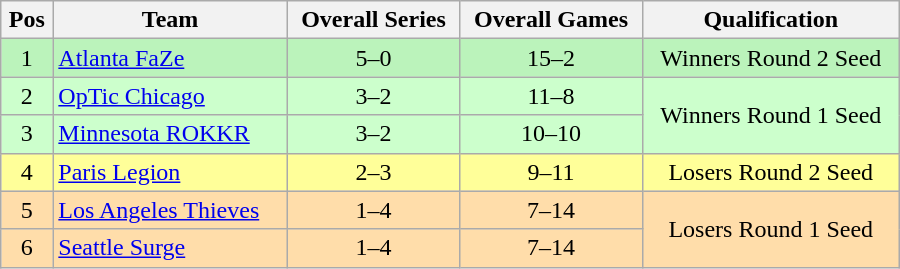<table class="wikitable" width="600px" style="text-align:center">
<tr>
<th>Pos</th>
<th>Team</th>
<th>Overall Series</th>
<th>Overall Games</th>
<th>Qualification</th>
</tr>
<tr style="background:#BBF3BB;">
<td>1</td>
<td style="text-align:left"><a href='#'>Atlanta FaZe</a></td>
<td>5–0</td>
<td>15–2</td>
<td>Winners Round 2 Seed</td>
</tr>
<tr style="background:#CCFFCC;">
<td>2</td>
<td style="text-align:left"><a href='#'>OpTic Chicago</a></td>
<td>3–2</td>
<td>11–8</td>
<td rowspan="2">Winners Round 1 Seed</td>
</tr>
<tr style="background:#CCFFCC;">
<td>3</td>
<td style="text-align:left"><a href='#'>Minnesota ROKKR</a></td>
<td>3–2</td>
<td>10–10</td>
</tr>
<tr style="background:#FFFF99;">
<td>4</td>
<td style="text-align:left"><a href='#'>Paris Legion</a></td>
<td>2–3</td>
<td>9–11</td>
<td>Losers Round 2 Seed</td>
</tr>
<tr style="background:#FFDDAA;">
<td>5</td>
<td style="text-align:left"><a href='#'>Los Angeles Thieves</a></td>
<td>1–4</td>
<td>7–14</td>
<td rowspan="2">Losers Round 1 Seed</td>
</tr>
<tr style="background:#FFDDAA;">
<td>6</td>
<td style="text-align:left"><a href='#'>Seattle Surge</a></td>
<td>1–4</td>
<td>7–14</td>
</tr>
</table>
